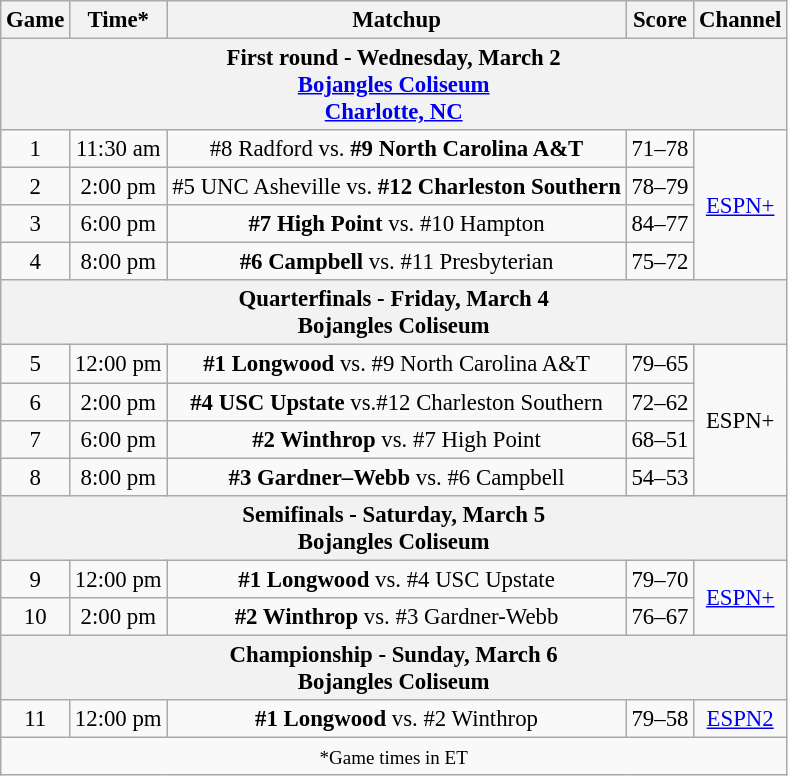<table class="wikitable" style="font-size: 95%;text-align:center">
<tr>
<th>Game</th>
<th>Time*</th>
<th>Matchup</th>
<th>Score</th>
<th>Channel</th>
</tr>
<tr>
<th colspan="5">First round - Wednesday, March 2<br><a href='#'>Bojangles Coliseum</a><br><a href='#'>Charlotte, NC</a></th>
</tr>
<tr>
<td align="center">1</td>
<td>11:30 am</td>
<td>#8 Radford vs. <strong>#9 North Carolina A&T</strong></td>
<td>71–78</td>
<td rowspan="4"><a href='#'>ESPN+</a></td>
</tr>
<tr>
<td align="center">2</td>
<td>2:00 pm</td>
<td>#5 UNC Asheville vs. <strong>#12 Charleston Southern</strong></td>
<td>78–79</td>
</tr>
<tr>
<td align="center">3</td>
<td>6:00 pm</td>
<td><strong>#7 High Point</strong> vs. #10 Hampton</td>
<td>84–77</td>
</tr>
<tr>
<td align="center">4</td>
<td>8:00 pm</td>
<td><strong>#6 Campbell</strong> vs. #11 Presbyterian</td>
<td>75–72</td>
</tr>
<tr>
<th colspan="5">Quarterfinals - Friday, March 4<br>Bojangles Coliseum</th>
</tr>
<tr>
<td align="center">5</td>
<td>12:00 pm</td>
<td><strong>#1 Longwood</strong> vs. #9 North Carolina A&T</td>
<td>79–65</td>
<td rowspan="4">ESPN+</td>
</tr>
<tr>
<td align="center">6</td>
<td>2:00 pm</td>
<td><strong>#4 USC Upstate</strong> vs.#12 Charleston Southern</td>
<td>72–62</td>
</tr>
<tr>
<td align="center">7</td>
<td>6:00 pm</td>
<td><strong>#2 Winthrop</strong> vs. #7 High Point</td>
<td>68–51</td>
</tr>
<tr>
<td align="center">8</td>
<td>8:00 pm</td>
<td><strong>#3 Gardner–Webb</strong> vs. #6 Campbell</td>
<td>54–53</td>
</tr>
<tr>
<th colspan="5">Semifinals - Saturday, March 5<br>Bojangles Coliseum</th>
</tr>
<tr>
<td align="center">9</td>
<td>12:00 pm</td>
<td><strong>#1 Longwood</strong> vs. #4 USC Upstate</td>
<td>79–70</td>
<td rowspan="2"><a href='#'>ESPN+</a></td>
</tr>
<tr>
<td align="center">10</td>
<td>2:00 pm</td>
<td><strong>#2 Winthrop</strong> vs. #3 Gardner-Webb</td>
<td>76–67</td>
</tr>
<tr>
<th colspan="5">Championship - Sunday, March 6<br>Bojangles Coliseum</th>
</tr>
<tr>
<td align="center">11</td>
<td>12:00 pm</td>
<td><strong>#1 Longwood</strong>  vs. #2 Winthrop</td>
<td>79–58</td>
<td><a href='#'>ESPN2</a></td>
</tr>
<tr>
<td colspan="5"><small>*Game times in ET</small></td>
</tr>
</table>
